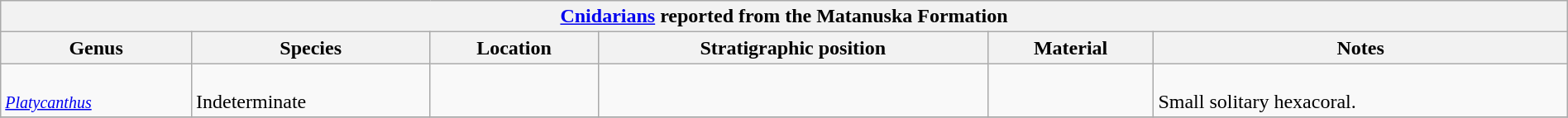<table class="wikitable" align="center" width="100%">
<tr>
<th colspan="7" align="center"><strong><a href='#'>Cnidarians</a> reported from the Matanuska Formation</strong></th>
</tr>
<tr>
<th>Genus</th>
<th>Species</th>
<th>Location</th>
<th>Stratigraphic position</th>
<th>Material</th>
<th>Notes<br></th>
</tr>
<tr>
<td><br><small><em><a href='#'>Platycanthus</a></em></small></td>
<td><br>Indeterminate</td>
<td></td>
<td></td>
<td></td>
<td><br>Small solitary hexacoral.
</td>
</tr>
<tr>
</tr>
</table>
